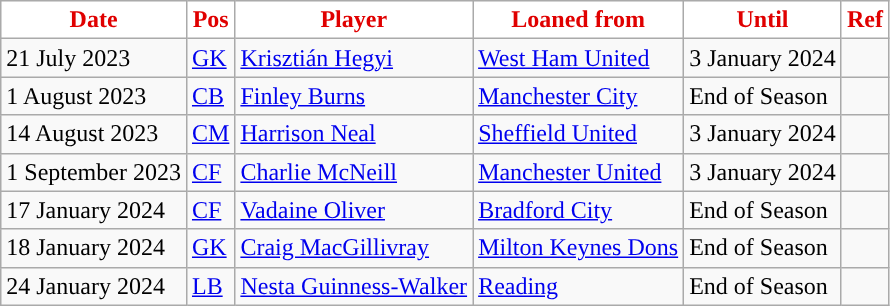<table class="wikitable plainrowheaders sortable">
<tr>
<th style="background:white; color:#E00000; ">Date</th>
<th style="background:white; color:#E00000; ">Pos</th>
<th style="background:white; color:#E00000; ">Player</th>
<th style="background:white; color:#E00000; ">Loaned from</th>
<th style="background:white; color:#E00000; ">Until</th>
<th style="background:white; color:#E00000; ">Ref</th>
</tr>
<tr>
<td>21 July 2023</td>
<td><a href='#'>GK</a></td>
<td> <a href='#'>Krisztián Hegyi</a></td>
<td> <a href='#'>West Ham United</a></td>
<td>3 January 2024</td>
<td></td>
</tr>
<tr>
<td>1 August 2023</td>
<td><a href='#'>CB</a></td>
<td> <a href='#'>Finley Burns</a></td>
<td> <a href='#'>Manchester City</a></td>
<td>End of Season</td>
<td></td>
</tr>
<tr>
<td>14 August 2023</td>
<td><a href='#'>CM</a></td>
<td> <a href='#'>Harrison Neal</a></td>
<td> <a href='#'>Sheffield United</a></td>
<td>3 January 2024</td>
<td></td>
</tr>
<tr>
<td>1 September 2023</td>
<td><a href='#'>CF</a></td>
<td> <a href='#'>Charlie McNeill</a></td>
<td> <a href='#'>Manchester United</a></td>
<td>3 January 2024</td>
<td></td>
</tr>
<tr>
<td>17 January 2024</td>
<td><a href='#'>CF</a></td>
<td> <a href='#'>Vadaine Oliver</a></td>
<td> <a href='#'>Bradford City</a></td>
<td>End of Season</td>
<td></td>
</tr>
<tr>
<td>18 January 2024</td>
<td><a href='#'>GK</a></td>
<td> <a href='#'>Craig MacGillivray</a></td>
<td> <a href='#'>Milton Keynes Dons</a></td>
<td>End of Season</td>
<td></td>
</tr>
<tr>
<td>24 January 2024</td>
<td><a href='#'>LB</a></td>
<td> <a href='#'>Nesta Guinness-Walker</a></td>
<td> <a href='#'>Reading</a></td>
<td>End of Season</td>
<td></td>
</tr>
</table>
